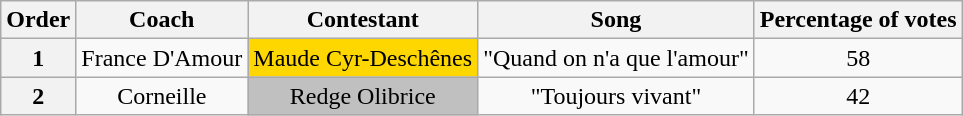<table class="wikitable sortable" style="text-align: center; width: 40 %;">
<tr>
<th>Order</th>
<th>Coach</th>
<th>Contestant</th>
<th>Song</th>
<th>Percentage of votes</th>
</tr>
<tr>
<th><strong>1</strong></th>
<td>France D'Amour</td>
<td style="background:gold">Maude Cyr-Deschênes</td>
<td>"Quand on n'a que l'amour"</td>
<td>58</td>
</tr>
<tr>
<th>2</th>
<td>Corneille</td>
<td style="background:silver">Redge Olibrice</td>
<td>"Toujours vivant"</td>
<td>42</td>
</tr>
</table>
